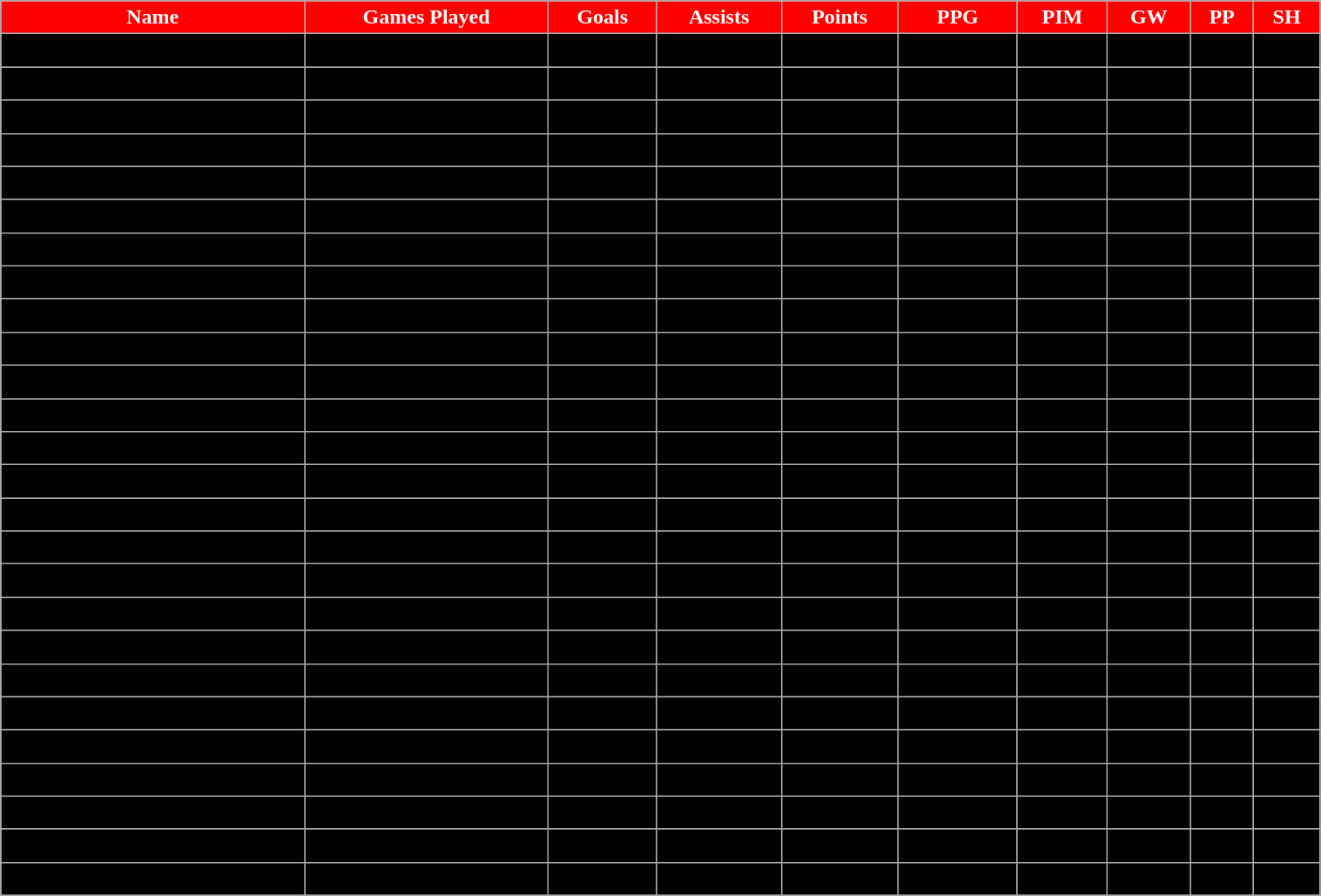<table class="wikitable" width="80%">
<tr align="center"  style="background:red;color:#ffffff;">
<td><strong>Name</strong></td>
<td><strong>Games Played</strong></td>
<td><strong>Goals</strong></td>
<td><strong>Assists</strong></td>
<td><strong>Points</strong></td>
<td><strong>PPG</strong></td>
<td><strong>PIM</strong></td>
<td><strong>GW</strong></td>
<td><strong>PP</strong></td>
<td><strong>SH</strong></td>
</tr>
<tr align="center" bgcolor=" ">
<td>Lauren Fontaine</td>
<td>26</td>
<td>22</td>
<td>14</td>
<td>36</td>
<td>1.3846</td>
<td>28</td>
<td>0</td>
<td>1</td>
<td>2</td>
</tr>
<tr align="center" bgcolor=" ">
<td>Brittany Hartman</td>
<td>26</td>
<td>14</td>
<td>16</td>
<td>30</td>
<td>1.1538</td>
<td>8</td>
<td>1</td>
<td>3</td>
<td>0</td>
</tr>
<tr align="center" bgcolor=" ">
<td>Kate Dunlop</td>
<td>26</td>
<td>9</td>
<td>17</td>
<td>26</td>
<td>1.0000</td>
<td>12</td>
<td>1</td>
<td>3</td>
<td>0</td>
</tr>
<tr align="center" bgcolor=" ">
<td>Nicole Palazzo</td>
<td>24</td>
<td>5</td>
<td>17</td>
<td>22</td>
<td>0.9167</td>
<td>24</td>
<td>0</td>
<td>3</td>
<td>0</td>
</tr>
<tr align="center" bgcolor=" ">
<td>Kristina Hankins</td>
<td>25</td>
<td>6</td>
<td>9</td>
<td>15</td>
<td>0.6000</td>
<td>2</td>
<td>1</td>
<td>1</td>
<td>1</td>
</tr>
<tr align="center" bgcolor=" ">
<td>Taryn Lapierre</td>
<td>25</td>
<td>5</td>
<td>10</td>
<td>15</td>
<td>0.6000</td>
<td>14</td>
<td>2</td>
<td>1</td>
<td>0</td>
</tr>
<tr align="center" bgcolor=" ">
<td>Caitlin Gottwald</td>
<td>26</td>
<td>6</td>
<td>5</td>
<td>11</td>
<td>0.4231</td>
<td>22</td>
<td>1</td>
<td>2</td>
<td>1</td>
</tr>
<tr align="center" bgcolor=" ">
<td>Jamie Mey</td>
<td>23</td>
<td>3</td>
<td>8</td>
<td>11</td>
<td>0.4783</td>
<td>4</td>
<td>0</td>
<td>0</td>
<td>0</td>
</tr>
<tr align="center" bgcolor=" ">
<td>Tara Kent</td>
<td>26</td>
<td>5</td>
<td>5</td>
<td>10</td>
<td>0.3846</td>
<td>12</td>
<td>1</td>
<td>0</td>
<td>0</td>
</tr>
<tr align="center" bgcolor=" ">
<td>Jennifer Burroughs</td>
<td>26</td>
<td>2</td>
<td>8</td>
<td>10</td>
<td>0.3846</td>
<td>26</td>
<td>0</td>
<td>0</td>
<td>0</td>
</tr>
<tr align="center" bgcolor=" ">
<td>Lauren Towers</td>
<td>26</td>
<td>5</td>
<td>3</td>
<td>8</td>
<td>0.3077</td>
<td>2</td>
<td>0</td>
<td>1</td>
<td>0</td>
</tr>
<tr align="center" bgcolor=" ">
<td>Sarah Delaney</td>
<td>26</td>
<td>1</td>
<td>4</td>
<td>5</td>
<td>0.1923</td>
<td>32</td>
<td>0</td>
<td>0</td>
<td>0</td>
</tr>
<tr align="center" bgcolor=" ">
<td>Megan Murphy</td>
<td>24</td>
<td>1</td>
<td>3</td>
<td>4</td>
<td>0.1667</td>
<td>8</td>
<td>0</td>
<td>0</td>
<td>0</td>
</tr>
<tr align="center" bgcolor=" ">
<td>Jackie Galvin</td>
<td>20</td>
<td>1</td>
<td>2</td>
<td>3</td>
<td>0.1500</td>
<td>8</td>
<td>0</td>
<td>0</td>
<td>0</td>
</tr>
<tr align="center" bgcolor=" ">
<td>Sara Reddington</td>
<td>11</td>
<td>2</td>
<td>0</td>
<td>2</td>
<td>0.1818</td>
<td>4</td>
<td>0</td>
<td>0</td>
<td>0</td>
</tr>
<tr align="center" bgcolor=" ">
<td>Caroline Herlihy</td>
<td>20</td>
<td>0</td>
<td>2</td>
<td>2</td>
<td>0.1000</td>
<td>0</td>
<td>0</td>
<td>0</td>
<td>0</td>
</tr>
<tr align="center" bgcolor=" ">
<td>Jennifer Abramo</td>
<td>5</td>
<td>0</td>
<td>1</td>
<td>1</td>
<td>0.2000</td>
<td>0</td>
<td>0</td>
<td>0</td>
<td>0</td>
</tr>
<tr align="center" bgcolor=" ">
<td>Maura Leahy</td>
<td>11</td>
<td>0</td>
<td>1</td>
<td>1</td>
<td>0.0909</td>
<td>18</td>
<td>0</td>
<td>0</td>
<td>0</td>
</tr>
<tr align="center" bgcolor=" ">
<td>Erin Burke</td>
<td>22</td>
<td>0</td>
<td>0</td>
<td>0</td>
<td>0.0000</td>
<td>0</td>
<td>0</td>
<td>0</td>
<td>0</td>
</tr>
<tr align="center" bgcolor=" ">
<td>Raelene Sydor</td>
<td>15</td>
<td>0</td>
<td>0</td>
<td>0</td>
<td>0.0000</td>
<td>0</td>
<td>0</td>
<td>0</td>
<td>0</td>
</tr>
<tr align="center" bgcolor=" ">
<td>Tatiana Klinoff</td>
<td>12</td>
<td>0</td>
<td>0</td>
<td>0</td>
<td>0.0000</td>
<td>2</td>
<td>0</td>
<td>0</td>
<td>0</td>
</tr>
<tr align="center" bgcolor=" ">
<td>Lavinia Kronberg</td>
<td>3</td>
<td>0</td>
<td>0</td>
<td>0</td>
<td>0.0000</td>
<td>0</td>
<td>0</td>
<td>0</td>
<td>0</td>
</tr>
<tr align="center" bgcolor=" ">
<td>Emily Siira</td>
<td>17</td>
<td>0</td>
<td>0</td>
<td>0</td>
<td>0.0000</td>
<td>0</td>
<td>0</td>
<td>0</td>
<td>0</td>
</tr>
<tr align="center" bgcolor=" ">
<td>Bailey Millerd</td>
<td>8</td>
<td>0</td>
<td>0</td>
<td>0</td>
<td>0.0000</td>
<td>4</td>
<td>0</td>
<td>0</td>
<td>0</td>
</tr>
<tr align="center" bgcolor=" ">
<td>Jessica Rice</td>
<td>9</td>
<td>0</td>
<td>0</td>
<td>0</td>
<td>0.0000</td>
<td>0</td>
<td>0</td>
<td>0</td>
<td>0</td>
</tr>
<tr align="center" bgcolor=" ">
<td>Jennifer Hasson</td>
<td>12</td>
<td>0</td>
<td>0</td>
<td>0</td>
<td>0.0000</td>
<td>0</td>
<td>0</td>
<td>0</td>
<td>0</td>
</tr>
<tr align="center" bgcolor=" ">
</tr>
</table>
